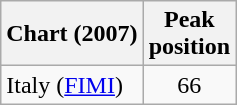<table class="wikitable sortable">
<tr>
<th>Chart (2007)</th>
<th>Peak<br>position</th>
</tr>
<tr>
<td>Italy (<a href='#'>FIMI</a>)</td>
<td style="text-align:center;">66</td>
</tr>
</table>
